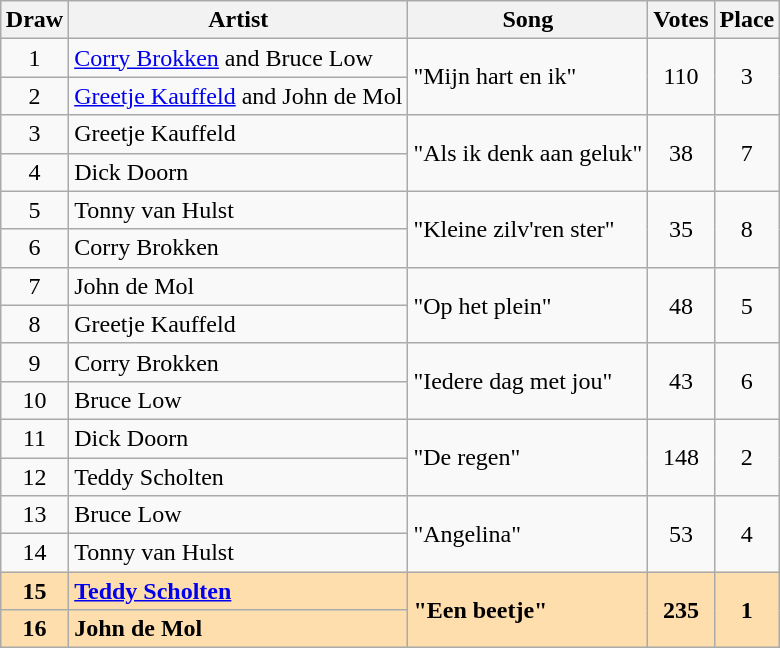<table class="sortable wikitable" style="margin: 1em auto 1em auto">
<tr>
<th>Draw</th>
<th>Artist</th>
<th>Song</th>
<th>Votes</th>
<th>Place</th>
</tr>
<tr>
<td align=center>1</td>
<td><a href='#'>Corry Brokken</a> and Bruce Low</td>
<td rowspan="2">"Mijn hart en ik"</td>
<td rowspan="2" align=center>110</td>
<td rowspan="2" align=center>3</td>
</tr>
<tr>
<td align=center>2</td>
<td><a href='#'>Greetje Kauffeld</a> and John de Mol</td>
</tr>
<tr>
<td align=center>3</td>
<td>Greetje Kauffeld</td>
<td rowspan="2">"Als ik denk aan geluk"</td>
<td rowspan="2" align=center>38</td>
<td rowspan="2" align=center>7</td>
</tr>
<tr>
<td align=center>4</td>
<td>Dick Doorn</td>
</tr>
<tr>
<td align=center>5</td>
<td>Tonny van Hulst</td>
<td rowspan="2">"Kleine zilv'ren ster"</td>
<td rowspan="2" align=center>35</td>
<td rowspan="2" align=center>8</td>
</tr>
<tr>
<td align=center>6</td>
<td>Corry Brokken</td>
</tr>
<tr>
<td align=center>7</td>
<td>John de Mol</td>
<td rowspan="2">"Op het plein"</td>
<td rowspan="2" align=center>48</td>
<td rowspan="2" align=center>5</td>
</tr>
<tr>
<td align=center>8</td>
<td>Greetje Kauffeld</td>
</tr>
<tr>
<td align=center>9</td>
<td>Corry Brokken</td>
<td rowspan="2">"Iedere dag met jou"</td>
<td rowspan="2" align=center>43</td>
<td rowspan="2" align=center>6</td>
</tr>
<tr>
<td align=center>10</td>
<td>Bruce Low</td>
</tr>
<tr>
<td align=center>11</td>
<td>Dick Doorn</td>
<td rowspan="2">"De regen"</td>
<td rowspan="2" align=center>148</td>
<td rowspan="2" align=center>2</td>
</tr>
<tr>
<td align=center>12</td>
<td>Teddy Scholten</td>
</tr>
<tr>
<td align=center>13</td>
<td>Bruce Low</td>
<td rowspan="2">"Angelina"</td>
<td rowspan="2" align=center>53</td>
<td rowspan="2" align=center>4</td>
</tr>
<tr>
<td align=center>14</td>
<td>Tonny van Hulst</td>
</tr>
<tr bgcolor="navajowhite">
<td align=center><strong>15</strong></td>
<td><strong><a href='#'>Teddy Scholten</a></strong></td>
<td rowspan="2"><strong>"Een beetje"</strong></td>
<td rowspan="2" align=center><strong>235</strong></td>
<td rowspan="2" align=center><strong>1</strong></td>
</tr>
<tr bgcolor="navajowhite">
<td align=center><strong>16</strong></td>
<td><strong>John de Mol</strong></td>
</tr>
</table>
